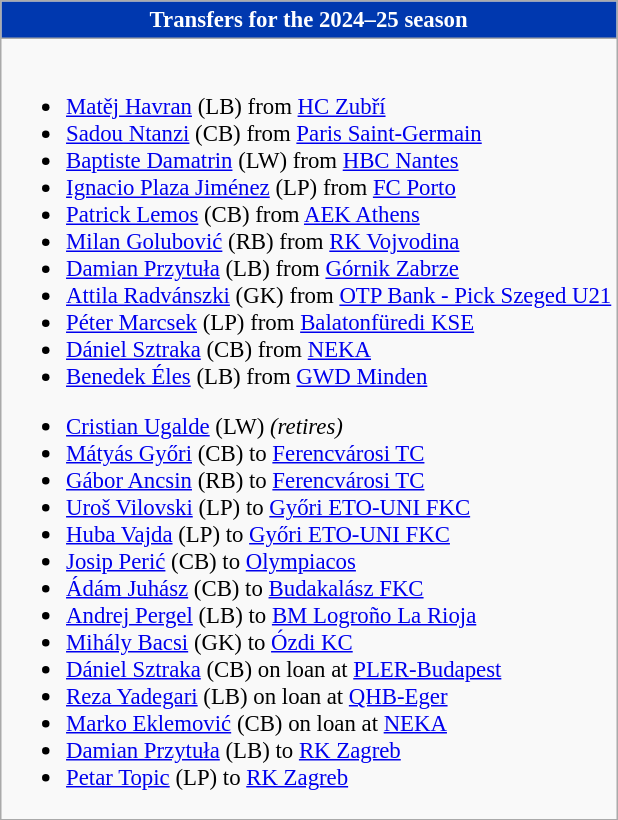<table class="wikitable collapsible collapsed" style="font-size:95%">
<tr>
<th style="color:#FFFFFF; background:#0038af"> <strong>Transfers for the 2024–25 season</strong></th>
</tr>
<tr>
<td><br>
<ul><li> <a href='#'>Matěj Havran</a> (LB) from  <a href='#'>HC Zubří</a></li><li> <a href='#'>Sadou Ntanzi</a> (CB) from  <a href='#'>Paris Saint-Germain</a></li><li> <a href='#'>Baptiste Damatrin</a> (LW) from  <a href='#'>HBC Nantes</a></li><li> <a href='#'>Ignacio Plaza Jiménez</a> (LP) from  <a href='#'>FC Porto</a></li><li> <a href='#'>Patrick Lemos</a> (CB) from  <a href='#'>AEK Athens</a></li><li> <a href='#'>Milan Golubović</a> (RB) from  <a href='#'>RK Vojvodina</a></li><li> <a href='#'>Damian Przytuła</a> (LB) from  <a href='#'>Górnik Zabrze</a></li><li> <a href='#'>Attila Radvánszki</a> (GK) from  <a href='#'>OTP Bank - Pick Szeged U21</a></li><li> <a href='#'>Péter Marcsek</a> (LP) from  <a href='#'>Balatonfüredi KSE</a></li><li> <a href='#'>Dániel Sztraka</a> (CB) from  <a href='#'>NEKA</a></li><li> <a href='#'>Benedek Éles</a> (LB) from  <a href='#'>GWD Minden</a></li></ul><ul><li> <a href='#'>Cristian Ugalde</a> (LW) <em>(retires)</em></li><li> <a href='#'>Mátyás Győri</a> (CB) to  <a href='#'>Ferencvárosi TC</a></li><li> <a href='#'>Gábor Ancsin</a> (RB) to  <a href='#'>Ferencvárosi TC</a></li><li> <a href='#'>Uroš Vilovski</a> (LP) to  <a href='#'>Győri ETO-UNI FKC</a></li><li> <a href='#'>Huba Vajda</a> (LP) to  <a href='#'>Győri ETO-UNI FKC</a></li><li> <a href='#'>Josip Perić</a> (CB) to  <a href='#'>Olympiacos</a></li><li> <a href='#'>Ádám Juhász</a> (CB) to  <a href='#'>Budakalász FKC</a></li><li> <a href='#'>Andrej Pergel</a> (LB) to  <a href='#'>BM Logroño La Rioja</a></li><li> <a href='#'>Mihály Bacsi</a> (GK) to  <a href='#'>Ózdi KC</a></li><li> <a href='#'>Dániel Sztraka</a> (CB) on loan at  <a href='#'>PLER-Budapest</a></li><li> <a href='#'>Reza Yadegari</a> (LB) on loan at  <a href='#'>QHB-Eger</a></li><li> <a href='#'>Marko Eklemović</a> (CB) on loan at  <a href='#'>NEKA</a></li><li> <a href='#'>Damian Przytuła</a> (LB) to  <a href='#'>RK Zagreb</a></li><li> <a href='#'>Petar Topic</a> (LP) to  <a href='#'>RK Zagreb</a></li></ul></td>
</tr>
</table>
